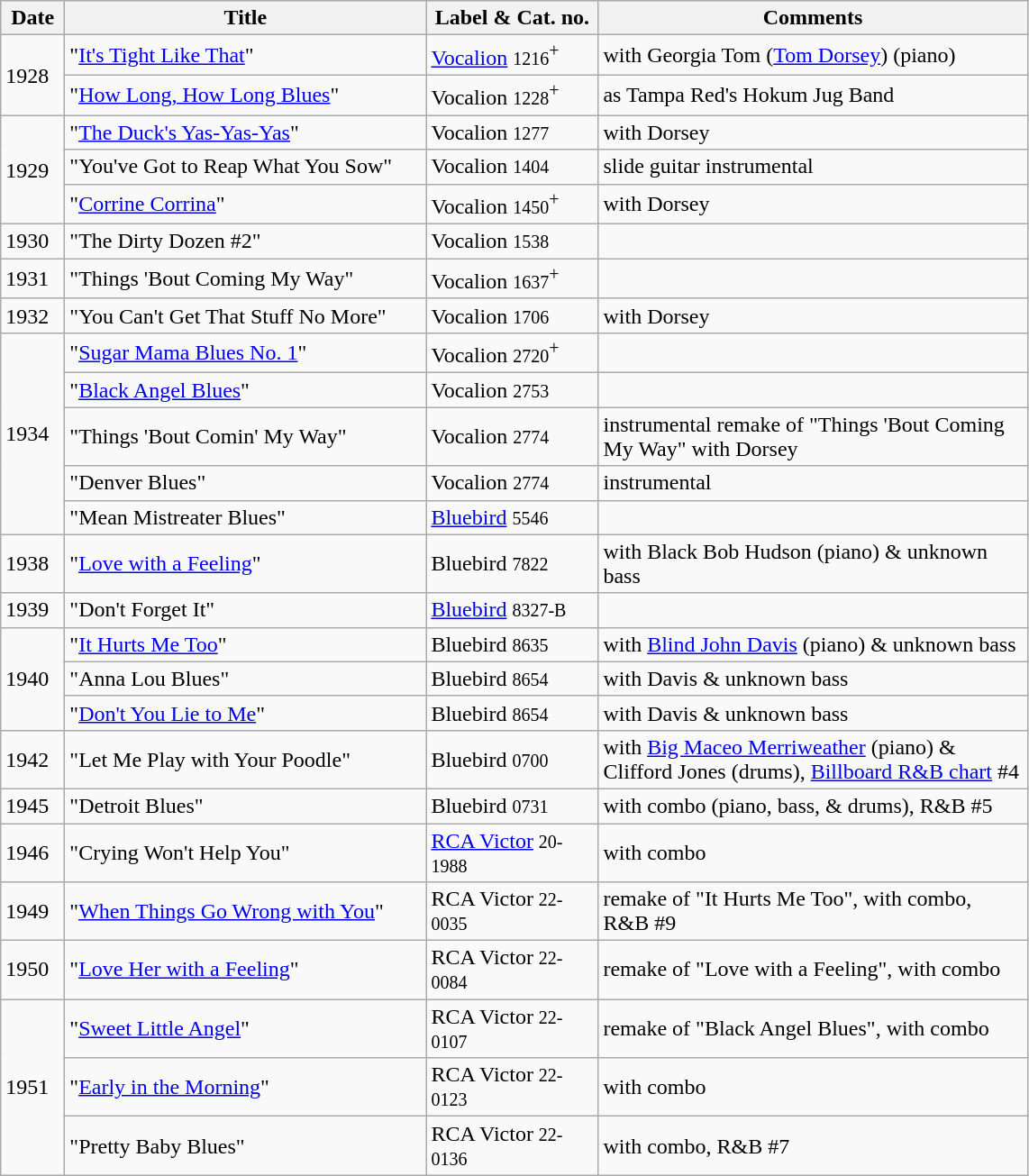<table class="wikitable">
<tr>
<th style="width:40px;">Date</th>
<th style="width:260px;">Title</th>
<th style="width:120px;">Label & Cat. no.</th>
<th style="width:310px;">Comments</th>
</tr>
<tr>
<td rowspan="2">1928</td>
<td>"<a href='#'>It's Tight Like That</a>"</td>
<td><a href='#'>Vocalion</a> <small>1216</small><sup>+</sup></td>
<td>with Georgia Tom (<a href='#'>Tom Dorsey</a>) (piano)</td>
</tr>
<tr>
<td>"<a href='#'>How Long, How Long Blues</a>"</td>
<td>Vocalion <small>1228</small><sup>+</sup></td>
<td>as Tampa Red's Hokum Jug Band</td>
</tr>
<tr>
<td rowspan="3">1929</td>
<td>"<a href='#'>The Duck's Yas-Yas-Yas</a>"</td>
<td>Vocalion <small>1277</small></td>
<td>with Dorsey</td>
</tr>
<tr>
<td>"You've Got to Reap What You Sow"</td>
<td>Vocalion <small>1404</small></td>
<td>slide guitar instrumental</td>
</tr>
<tr>
<td>"<a href='#'>Corrine Corrina</a>"</td>
<td>Vocalion <small>1450</small><sup>+</sup></td>
<td>with Dorsey</td>
</tr>
<tr>
<td>1930</td>
<td>"The Dirty Dozen #2"</td>
<td>Vocalion <small>1538</small></td>
<td></td>
</tr>
<tr>
<td>1931</td>
<td>"Things 'Bout Coming My Way"</td>
<td>Vocalion <small>1637</small><sup>+</sup></td>
<td></td>
</tr>
<tr>
<td>1932</td>
<td>"You Can't Get That Stuff No More"</td>
<td>Vocalion <small>1706</small></td>
<td>with Dorsey</td>
</tr>
<tr>
<td rowspan="5">1934</td>
<td>"<a href='#'>Sugar Mama Blues No. 1</a>"</td>
<td>Vocalion <small>2720</small><sup>+</sup></td>
<td></td>
</tr>
<tr>
<td>"<a href='#'>Black Angel Blues</a>"</td>
<td>Vocalion <small>2753</small></td>
<td></td>
</tr>
<tr>
<td>"Things 'Bout Comin' My Way"</td>
<td>Vocalion <small>2774</small></td>
<td>instrumental remake of "Things 'Bout Coming My Way" with Dorsey</td>
</tr>
<tr>
<td>"Denver Blues"</td>
<td>Vocalion <small>2774</small></td>
<td>instrumental</td>
</tr>
<tr>
<td>"Mean Mistreater Blues"</td>
<td><a href='#'>Bluebird</a> <small>5546</small></td>
<td></td>
</tr>
<tr>
<td>1938</td>
<td>"<a href='#'>Love with a Feeling</a>"</td>
<td>Bluebird <small>7822</small></td>
<td>with Black Bob Hudson (piano) & unknown bass</td>
</tr>
<tr>
<td>1939</td>
<td>"Don't Forget It"</td>
<td><a href='#'>Bluebird</a> <small>8327-B</small></td>
<td></td>
</tr>
<tr>
<td rowspan="3">1940</td>
<td>"<a href='#'>It Hurts Me Too</a>"</td>
<td>Bluebird <small>8635</small></td>
<td>with <a href='#'>Blind John Davis</a> (piano) & unknown bass</td>
</tr>
<tr>
<td>"Anna Lou Blues"</td>
<td>Bluebird <small>8654</small></td>
<td>with Davis & unknown bass</td>
</tr>
<tr>
<td>"<a href='#'>Don't You Lie to Me</a>"</td>
<td>Bluebird <small>8654</small></td>
<td>with Davis & unknown bass</td>
</tr>
<tr>
<td>1942</td>
<td>"Let Me Play with Your Poodle"</td>
<td>Bluebird <small>0700</small></td>
<td>with <a href='#'>Big Maceo Merriweather</a> (piano) & Clifford Jones (drums), <a href='#'>Billboard R&B chart</a> #4</td>
</tr>
<tr>
<td>1945</td>
<td>"Detroit Blues"</td>
<td>Bluebird <small>0731</small></td>
<td>with combo (piano, bass, & drums), R&B #5</td>
</tr>
<tr>
<td>1946</td>
<td>"Crying Won't Help You"</td>
<td><a href='#'>RCA Victor</a> <small>20-1988</small></td>
<td>with combo</td>
</tr>
<tr>
<td>1949</td>
<td>"<a href='#'>When Things Go Wrong with You</a>"</td>
<td>RCA Victor <small>22-0035</small></td>
<td>remake of "It Hurts Me Too", with combo, R&B #9</td>
</tr>
<tr>
<td>1950</td>
<td>"<a href='#'>Love Her with a Feeling</a>"</td>
<td>RCA Victor <small>22-0084</small></td>
<td>remake of "Love with a Feeling", with combo</td>
</tr>
<tr>
<td rowspan="3">1951</td>
<td>"<a href='#'>Sweet Little Angel</a>"</td>
<td>RCA Victor <small>22-0107</small></td>
<td>remake of "Black Angel Blues", with combo</td>
</tr>
<tr>
<td>"<a href='#'>Early in the Morning</a>"</td>
<td>RCA Victor <small>22-0123</small></td>
<td>with combo</td>
</tr>
<tr>
<td>"Pretty Baby Blues"</td>
<td>RCA Victor <small>22-0136</small></td>
<td>with combo, R&B #7</td>
</tr>
</table>
